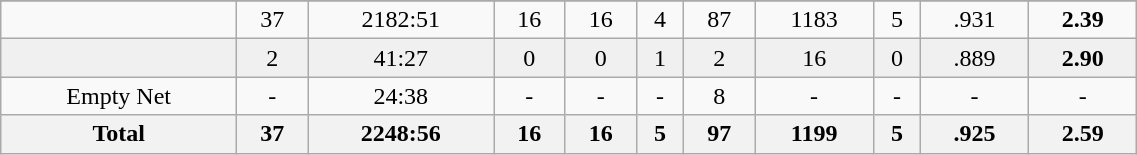<table class="wikitable sortable" width=60%>
<tr align="center">
</tr>
<tr align="center" bgcolor="">
<td></td>
<td>37</td>
<td>2182:51</td>
<td>16</td>
<td>16</td>
<td>4</td>
<td>87</td>
<td>1183</td>
<td>5</td>
<td>.931</td>
<td><strong>2.39</strong></td>
</tr>
<tr align="center" bgcolor="f0f0f0">
<td></td>
<td>2</td>
<td>41:27</td>
<td>0</td>
<td>0</td>
<td>1</td>
<td>2</td>
<td>16</td>
<td>0</td>
<td>.889</td>
<td><strong>2.90</strong></td>
</tr>
<tr align="center" bgcolor="">
<td>Empty Net</td>
<td>-</td>
<td>24:38</td>
<td>-</td>
<td>-</td>
<td>-</td>
<td>8</td>
<td>-</td>
<td>-</td>
<td>-</td>
<td>-</td>
</tr>
<tr>
<th>Total</th>
<th>37</th>
<th>2248:56</th>
<th>16</th>
<th>16</th>
<th>5</th>
<th>97</th>
<th>1199</th>
<th>5</th>
<th>.925</th>
<th>2.59</th>
</tr>
</table>
